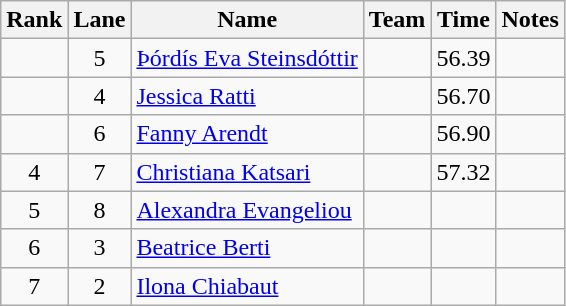<table class="wikitable sortable" style="text-align:center">
<tr>
<th>Rank</th>
<th>Lane</th>
<th>Name</th>
<th>Team</th>
<th>Time</th>
<th>Notes</th>
</tr>
<tr>
<td></td>
<td>5</td>
<td align="left"><a href='#'>Þórdís Eva Steinsdóttir</a></td>
<td align=left></td>
<td>56.39</td>
<td></td>
</tr>
<tr>
<td></td>
<td>4</td>
<td align="left"><a href='#'>Jessica Ratti</a></td>
<td align=left></td>
<td>56.70</td>
<td></td>
</tr>
<tr>
<td></td>
<td>6</td>
<td align="left"><a href='#'>Fanny Arendt</a></td>
<td align=left></td>
<td>56.90</td>
<td></td>
</tr>
<tr>
<td>4</td>
<td>7</td>
<td align="left"><a href='#'>Christiana Katsari</a></td>
<td align=left></td>
<td>57.32</td>
<td></td>
</tr>
<tr>
<td>5</td>
<td>8</td>
<td align="left"><a href='#'>Alexandra Evangeliou</a></td>
<td align=left></td>
<td></td>
<td></td>
</tr>
<tr>
<td>6</td>
<td>3</td>
<td align="left"><a href='#'>Beatrice Berti</a></td>
<td align=left></td>
<td></td>
<td></td>
</tr>
<tr>
<td>7</td>
<td>2</td>
<td align="left"><a href='#'>Ilona Chiabaut</a></td>
<td align=left></td>
<td></td>
<td></td>
</tr>
</table>
